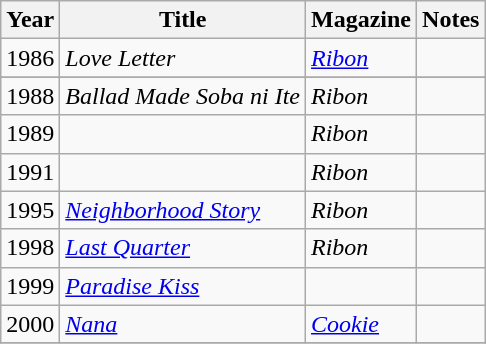<table class="wikitable">
<tr>
<th>Year</th>
<th>Title</th>
<th>Magazine</th>
<th>Notes</th>
</tr>
<tr>
<td>1986</td>
<td><em>Love Letter</em><br></td>
<td><em><a href='#'>Ribon</a></em></td>
<td></td>
</tr>
<tr>
</tr>
<tr>
<td>1988</td>
<td><em>Ballad Made Soba ni Ite</em><br></td>
<td><em>Ribon</em></td>
<td></td>
</tr>
<tr>
<td>1989</td>
<td><em></em><br></td>
<td><em>Ribon</em></td>
<td></td>
</tr>
<tr>
<td>1991</td>
<td></td>
<td><em>Ribon</em></td>
<td></td>
</tr>
<tr>
<td>1995</td>
<td><em><a href='#'>Neighborhood Story</a></em><br></td>
<td><em>Ribon</em></td>
<td></td>
</tr>
<tr>
<td>1998</td>
<td><em><a href='#'>Last Quarter</a></em><br></td>
<td><em>Ribon</em></td>
<td></td>
</tr>
<tr>
<td>1999</td>
<td><em><a href='#'>Paradise Kiss</a></em></td>
<td><em></em></td>
<td></td>
</tr>
<tr>
<td>2000</td>
<td><em><a href='#'>Nana</a></em></td>
<td><em><a href='#'>Cookie</a></em></td>
<td></td>
</tr>
<tr>
</tr>
</table>
